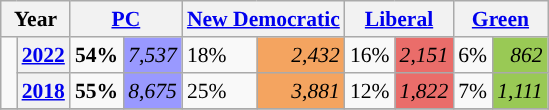<table class="wikitable" style="float:right; width:400; font-size:90%; margin-left:1em;">
<tr>
<th colspan="2" scope="col">Year</th>
<th colspan="2" scope="col"><a href='#'>PC</a></th>
<th colspan="2" scope="col"><a href='#'>New Democratic</a></th>
<th colspan="2" scope="col"><a href='#'>Liberal</a></th>
<th colspan="2" scope="col"><a href='#'>Green</a></th>
</tr>
<tr>
<td rowspan="2" style="width: 0.25em; background-color: "></td>
<th><a href='#'>2022</a></th>
<td><strong>54%</strong></td>
<td style="text-align:right; background:#9999FF;"><em>7,537</em></td>
<td>18%</td>
<td style="text-align:right; background:#F4A460;"><em>2,432</em></td>
<td>16%</td>
<td style="text-align:right; background:#EA6D6A;"><em>2,151</em></td>
<td>6%</td>
<td style="text-align:right; background:#99C955;"><em>862</em></td>
</tr>
<tr>
<th><a href='#'>2018</a></th>
<td><strong>55%</strong></td>
<td style="text-align:right; background:#9999FF;"><em>8,675</em></td>
<td>25%</td>
<td style="text-align:right; background:#F4A460;"><em>3,881</em></td>
<td>12%</td>
<td style="text-align:right; background:#EA6D6A;"><em>1,822</em></td>
<td>7%</td>
<td style="text-align:right; background:#99C955;"><em>1,111</em></td>
</tr>
<tr>
</tr>
</table>
